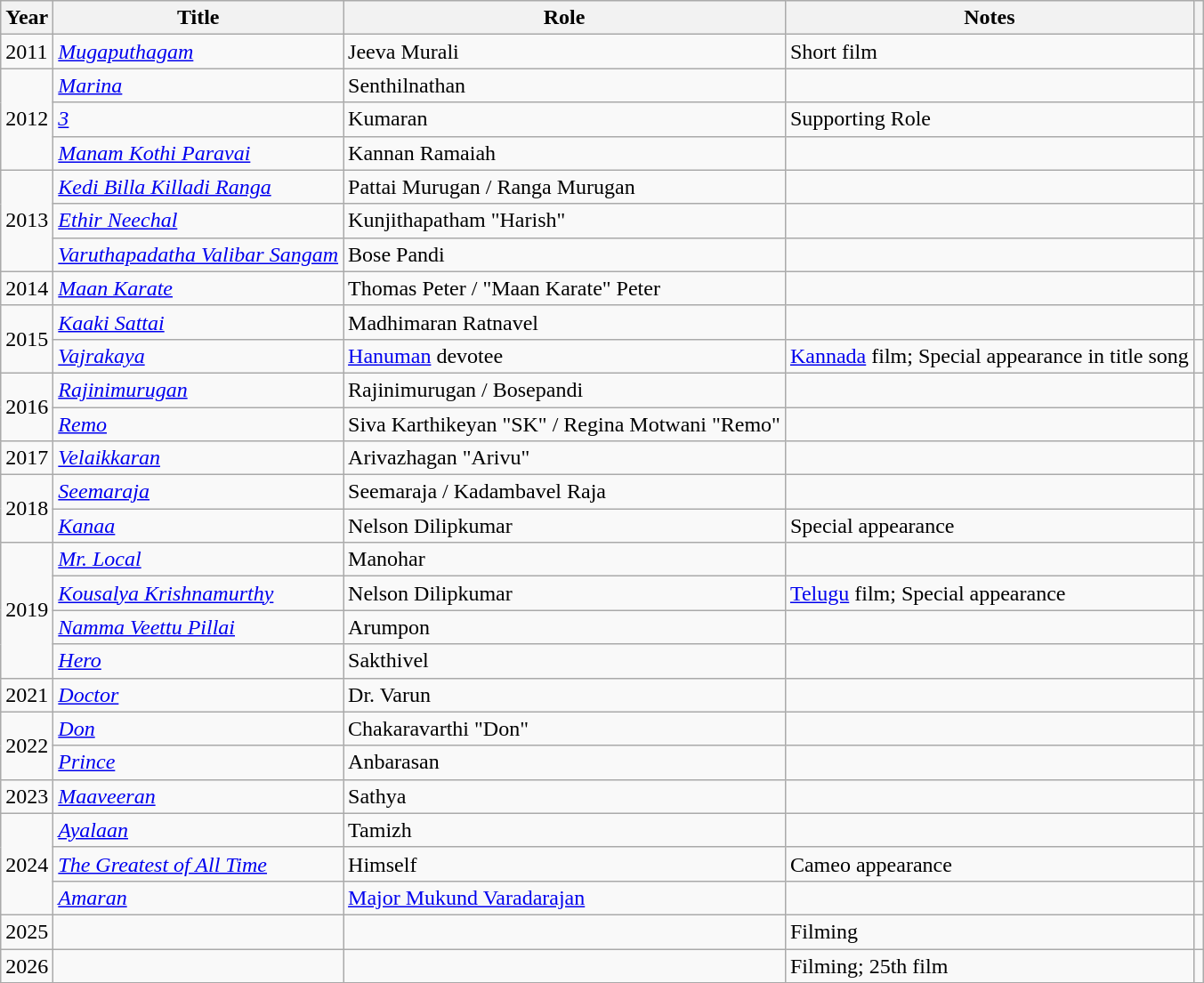<table class="wikitable sortable">
<tr>
<th scope="col">Year</th>
<th scope="col">Title</th>
<th scope="col">Role</th>
<th class="unsortable" scope="col">Notes</th>
<th scope="col" class="unsortable"></th>
</tr>
<tr>
<td>2011</td>
<td><em><a href='#'>Mugaputhagam</a></em></td>
<td>Jeeva Murali</td>
<td>Short film</td>
<td></td>
</tr>
<tr>
<td rowspan="3">2012</td>
<td><em><a href='#'>Marina</a></em></td>
<td>Senthilnathan</td>
<td></td>
<td></td>
</tr>
<tr>
<td><em><a href='#'>3</a></em></td>
<td>Kumaran</td>
<td>Supporting Role</td>
<td></td>
</tr>
<tr>
<td><em><a href='#'>Manam Kothi Paravai</a></em></td>
<td>Kannan Ramaiah</td>
<td></td>
<td></td>
</tr>
<tr>
<td rowspan="3">2013</td>
<td><em><a href='#'>Kedi Billa Killadi Ranga</a></em></td>
<td>Pattai Murugan / Ranga Murugan</td>
<td></td>
<td></td>
</tr>
<tr>
<td><em><a href='#'>Ethir Neechal</a></em></td>
<td>Kunjithapatham "Harish"</td>
<td></td>
<td></td>
</tr>
<tr>
<td><em><a href='#'>Varuthapadatha Valibar Sangam</a></em></td>
<td>Bose Pandi</td>
<td></td>
<td></td>
</tr>
<tr>
<td>2014</td>
<td><em><a href='#'>Maan Karate</a></em></td>
<td>Thomas Peter / "Maan Karate" Peter</td>
<td></td>
<td></td>
</tr>
<tr>
<td rowspan="2">2015</td>
<td><em><a href='#'>Kaaki Sattai</a></em></td>
<td>Madhimaran Ratnavel</td>
<td></td>
<td></td>
</tr>
<tr>
<td><em><a href='#'>Vajrakaya</a></em></td>
<td><a href='#'>Hanuman</a> devotee</td>
<td><a href='#'>Kannada</a> film; Special appearance in title song</td>
<td></td>
</tr>
<tr>
<td rowspan="2">2016</td>
<td><em><a href='#'>Rajinimurugan</a></em></td>
<td>Rajinimurugan / Bosepandi</td>
<td></td>
<td></td>
</tr>
<tr>
<td><em><a href='#'>Remo</a></em></td>
<td>Siva Karthikeyan "SK" / Regina Motwani "Remo"</td>
<td></td>
<td></td>
</tr>
<tr>
<td>2017</td>
<td><em><a href='#'>Velaikkaran</a></em></td>
<td>Arivazhagan "Arivu"</td>
<td></td>
<td></td>
</tr>
<tr>
<td rowspan="2">2018</td>
<td><em><a href='#'>Seemaraja</a></em></td>
<td>Seemaraja / Kadambavel Raja</td>
<td></td>
<td></td>
</tr>
<tr>
<td><em><a href='#'>Kanaa</a></em></td>
<td>Nelson Dilipkumar</td>
<td>Special appearance</td>
<td></td>
</tr>
<tr>
<td rowspan="4">2019</td>
<td><em><a href='#'>Mr. Local</a></em></td>
<td>Manohar</td>
<td></td>
<td></td>
</tr>
<tr>
<td><em><a href='#'>Kousalya Krishnamurthy</a></em></td>
<td>Nelson Dilipkumar</td>
<td><a href='#'>Telugu</a> film; Special appearance</td>
<td></td>
</tr>
<tr>
<td><em><a href='#'>Namma Veettu Pillai</a></em></td>
<td>Arumpon</td>
<td></td>
<td></td>
</tr>
<tr>
<td><em><a href='#'>Hero</a></em></td>
<td>Sakthivel</td>
<td></td>
<td></td>
</tr>
<tr>
<td>2021</td>
<td><em><a href='#'>Doctor</a></em></td>
<td>Dr. Varun</td>
<td></td>
<td></td>
</tr>
<tr>
<td rowspan="2">2022</td>
<td><em><a href='#'>Don</a></em></td>
<td>Chakaravarthi "Don"</td>
<td></td>
<td></td>
</tr>
<tr>
<td><em><a href='#'>Prince</a></em></td>
<td>Anbarasan</td>
<td></td>
<td></td>
</tr>
<tr>
<td>2023</td>
<td><em><a href='#'>Maaveeran</a></em></td>
<td>Sathya</td>
<td></td>
<td></td>
</tr>
<tr>
<td rowspan="3">2024</td>
<td><em><a href='#'>Ayalaan</a></em></td>
<td>Tamizh</td>
<td></td>
<td></td>
</tr>
<tr>
<td><em><a href='#'>The Greatest of All Time</a></em></td>
<td>Himself</td>
<td>Cameo appearance</td>
<td></td>
</tr>
<tr>
<td><em><a href='#'>Amaran</a></em></td>
<td><a href='#'>Major Mukund Varadarajan</a></td>
<td></td>
<td></td>
</tr>
<tr>
<td>2025</td>
<td></td>
<td></td>
<td>Filming</td>
<td></td>
</tr>
<tr>
<td>2026</td>
<td></td>
<td></td>
<td>Filming; 25th film</td>
<td></td>
</tr>
<tr>
</tr>
</table>
